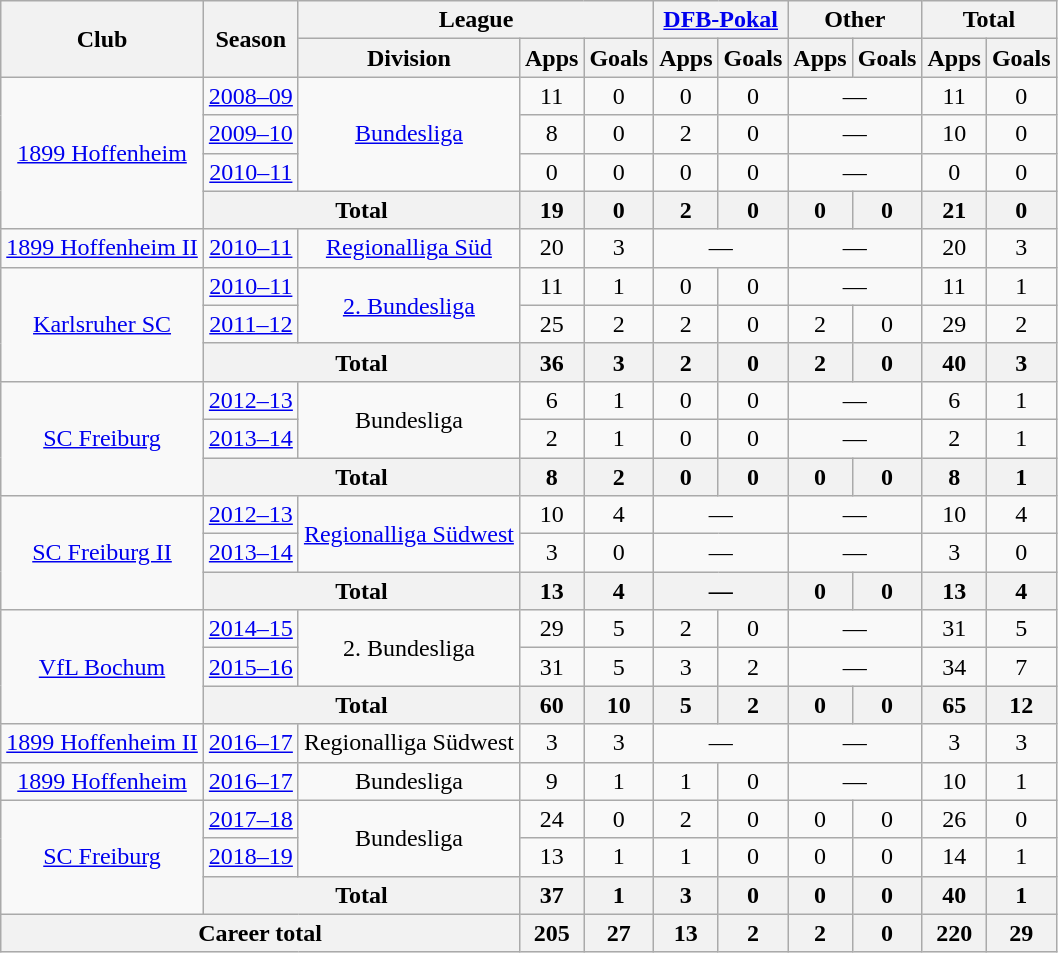<table class="wikitable" style="text-align:center">
<tr>
<th rowspan="2">Club</th>
<th rowspan="2">Season</th>
<th colspan="3">League</th>
<th colspan="2"><a href='#'>DFB-Pokal</a></th>
<th colspan="2">Other</th>
<th colspan="2">Total</th>
</tr>
<tr>
<th>Division</th>
<th>Apps</th>
<th>Goals</th>
<th>Apps</th>
<th>Goals</th>
<th>Apps</th>
<th>Goals</th>
<th>Apps</th>
<th>Goals</th>
</tr>
<tr>
<td rowspan="4"><a href='#'>1899 Hoffenheim</a></td>
<td><a href='#'>2008–09</a></td>
<td rowspan="3"><a href='#'>Bundesliga</a></td>
<td>11</td>
<td>0</td>
<td>0</td>
<td>0</td>
<td colspan="2">—</td>
<td>11</td>
<td>0</td>
</tr>
<tr>
<td><a href='#'>2009–10</a></td>
<td>8</td>
<td>0</td>
<td>2</td>
<td>0</td>
<td colspan="2">—</td>
<td>10</td>
<td>0</td>
</tr>
<tr>
<td><a href='#'>2010–11</a></td>
<td>0</td>
<td>0</td>
<td>0</td>
<td>0</td>
<td colspan="2">—</td>
<td>0</td>
<td>0</td>
</tr>
<tr>
<th colspan="2">Total</th>
<th>19</th>
<th>0</th>
<th>2</th>
<th>0</th>
<th>0</th>
<th>0</th>
<th>21</th>
<th>0</th>
</tr>
<tr>
<td><a href='#'>1899 Hoffenheim II</a></td>
<td><a href='#'>2010–11</a></td>
<td><a href='#'>Regionalliga Süd</a></td>
<td>20</td>
<td>3</td>
<td colspan="2">—</td>
<td colspan="2">—</td>
<td>20</td>
<td>3</td>
</tr>
<tr>
<td rowspan="3"><a href='#'>Karlsruher SC</a></td>
<td><a href='#'>2010–11</a></td>
<td rowspan="2"><a href='#'>2. Bundesliga</a></td>
<td>11</td>
<td>1</td>
<td>0</td>
<td>0</td>
<td colspan="2">—</td>
<td>11</td>
<td>1</td>
</tr>
<tr>
<td><a href='#'>2011–12</a></td>
<td>25</td>
<td>2</td>
<td>2</td>
<td>0</td>
<td>2</td>
<td>0</td>
<td>29</td>
<td>2</td>
</tr>
<tr>
<th colspan="2">Total</th>
<th>36</th>
<th>3</th>
<th>2</th>
<th>0</th>
<th>2</th>
<th>0</th>
<th>40</th>
<th>3</th>
</tr>
<tr>
<td rowspan="3"><a href='#'>SC Freiburg</a></td>
<td><a href='#'>2012–13</a></td>
<td rowspan="2">Bundesliga</td>
<td>6</td>
<td>1</td>
<td>0</td>
<td>0</td>
<td colspan="2">—</td>
<td>6</td>
<td>1</td>
</tr>
<tr>
<td><a href='#'>2013–14</a></td>
<td>2</td>
<td>1</td>
<td>0</td>
<td>0</td>
<td colspan="2">—</td>
<td>2</td>
<td>1</td>
</tr>
<tr>
<th colspan="2">Total</th>
<th>8</th>
<th>2</th>
<th>0</th>
<th>0</th>
<th>0</th>
<th>0</th>
<th>8</th>
<th>1</th>
</tr>
<tr>
<td rowspan="3"><a href='#'>SC Freiburg II</a></td>
<td><a href='#'>2012–13</a></td>
<td rowspan="2"><a href='#'>Regionalliga Südwest</a></td>
<td>10</td>
<td>4</td>
<td colspan="2">—</td>
<td colspan="2">—</td>
<td>10</td>
<td>4</td>
</tr>
<tr>
<td><a href='#'>2013–14</a></td>
<td>3</td>
<td>0</td>
<td colspan="2">—</td>
<td colspan="2">—</td>
<td>3</td>
<td>0</td>
</tr>
<tr>
<th colspan="2">Total</th>
<th>13</th>
<th>4</th>
<th colspan="2">—</th>
<th>0</th>
<th>0</th>
<th>13</th>
<th>4</th>
</tr>
<tr>
<td rowspan="3"><a href='#'>VfL Bochum</a></td>
<td><a href='#'>2014–15</a></td>
<td rowspan="2">2. Bundesliga</td>
<td>29</td>
<td>5</td>
<td>2</td>
<td>0</td>
<td colspan="2">—</td>
<td>31</td>
<td>5</td>
</tr>
<tr>
<td><a href='#'>2015–16</a></td>
<td>31</td>
<td>5</td>
<td>3</td>
<td>2</td>
<td colspan="2">—</td>
<td>34</td>
<td>7</td>
</tr>
<tr>
<th colspan="2">Total</th>
<th>60</th>
<th>10</th>
<th>5</th>
<th>2</th>
<th>0</th>
<th>0</th>
<th>65</th>
<th>12</th>
</tr>
<tr>
<td><a href='#'>1899 Hoffenheim II</a></td>
<td><a href='#'>2016–17</a></td>
<td>Regionalliga Südwest</td>
<td>3</td>
<td>3</td>
<td colspan="2">—</td>
<td colspan="2">—</td>
<td>3</td>
<td>3</td>
</tr>
<tr>
<td><a href='#'>1899 Hoffenheim</a></td>
<td><a href='#'>2016–17</a></td>
<td>Bundesliga</td>
<td>9</td>
<td>1</td>
<td>1</td>
<td>0</td>
<td colspan="2">—</td>
<td>10</td>
<td>1</td>
</tr>
<tr>
<td rowspan="3"><a href='#'>SC Freiburg</a></td>
<td><a href='#'>2017–18</a></td>
<td rowspan="2">Bundesliga</td>
<td>24</td>
<td>0</td>
<td>2</td>
<td>0</td>
<td>0</td>
<td>0</td>
<td>26</td>
<td>0</td>
</tr>
<tr>
<td><a href='#'>2018–19</a></td>
<td>13</td>
<td>1</td>
<td>1</td>
<td>0</td>
<td>0</td>
<td>0</td>
<td>14</td>
<td>1</td>
</tr>
<tr>
<th colspan="2">Total</th>
<th>37</th>
<th>1</th>
<th>3</th>
<th>0</th>
<th>0</th>
<th>0</th>
<th>40</th>
<th>1</th>
</tr>
<tr>
<th colspan="3">Career total</th>
<th>205</th>
<th>27</th>
<th>13</th>
<th>2</th>
<th>2</th>
<th>0</th>
<th>220</th>
<th>29</th>
</tr>
</table>
